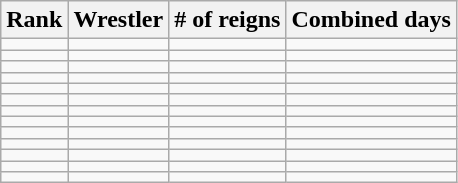<table class="wikitable sortable" style="text-align:center;">
<tr>
<th>Rank</th>
<th>Wrestler</th>
<th># of reigns</th>
<th>Combined days</th>
</tr>
<tr>
<td></td>
<td align="left"></td>
<td></td>
<td></td>
</tr>
<tr>
<td></td>
<td align="left"></td>
<td></td>
<td></td>
</tr>
<tr>
<td></td>
<td align="left"></td>
<td></td>
<td></td>
</tr>
<tr>
<td></td>
<td align="left"></td>
<td></td>
<td></td>
</tr>
<tr>
<td></td>
<td align="left"></td>
<td></td>
<td></td>
</tr>
<tr>
<td></td>
<td align="left"></td>
<td></td>
<td></td>
</tr>
<tr>
<td></td>
<td align="left"></td>
<td></td>
<td></td>
</tr>
<tr>
<td></td>
<td align="left"></td>
<td></td>
<td> </td>
</tr>
<tr>
<td></td>
<td align="left"></td>
<td></td>
<td></td>
</tr>
<tr>
<td></td>
<td align="left"></td>
<td></td>
<td></td>
</tr>
<tr>
<td></td>
<td align="left"></td>
<td></td>
<td></td>
</tr>
<tr>
<td></td>
<td align="left"></td>
<td></td>
<td></td>
</tr>
<tr>
<td></td>
<td align="left"></td>
<td></td>
<td></td>
</tr>
</table>
